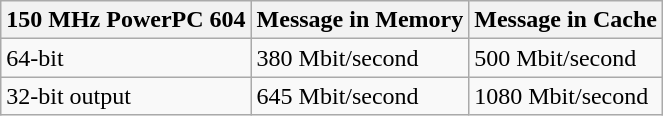<table class="wikitable">
<tr>
<th>150 MHz PowerPC 604</th>
<th>Message in Memory</th>
<th>Message in Cache</th>
</tr>
<tr>
<td>64-bit</td>
<td>380 Mbit/second</td>
<td>500 Mbit/second</td>
</tr>
<tr>
<td>32-bit output</td>
<td>645 Mbit/second</td>
<td>1080 Mbit/second</td>
</tr>
</table>
